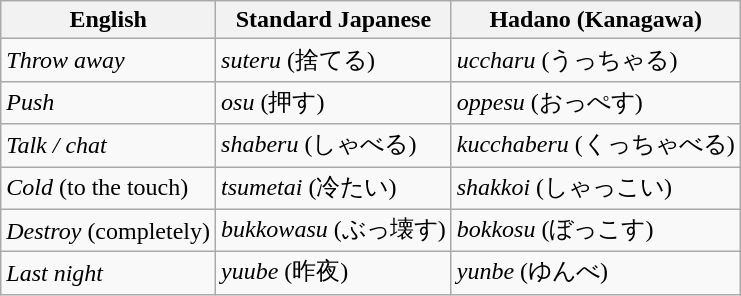<table class="wikitable">
<tr>
<th>English</th>
<th>Standard Japanese</th>
<th>Hadano (Kanagawa)</th>
</tr>
<tr>
<td><em>Throw away</em></td>
<td><em>suteru</em> (捨てる)</td>
<td><em>uccharu</em> (うっちゃる)</td>
</tr>
<tr>
<td><em>Push</em></td>
<td><em>osu</em> (押す)</td>
<td><em>oppesu</em> (おっぺす)</td>
</tr>
<tr>
<td><em>Talk / chat</em></td>
<td><em>shaberu</em> (しゃべる)</td>
<td><em>kucchaberu</em> (くっちゃべる)</td>
</tr>
<tr>
<td><em>Cold</em> (to the touch)</td>
<td><em>tsumetai</em> (冷たい)</td>
<td><em>shakkoi</em> (しゃっこい)</td>
</tr>
<tr>
<td><em>Destroy</em> (completely)</td>
<td><em>bukkowasu</em> (ぶっ壊す)</td>
<td><em>bokkosu</em> (ぼっこす)</td>
</tr>
<tr>
<td><em>Last night</em></td>
<td><em>yuube</em> (昨夜)</td>
<td><em>yunbe</em> (ゆんべ)</td>
</tr>
</table>
